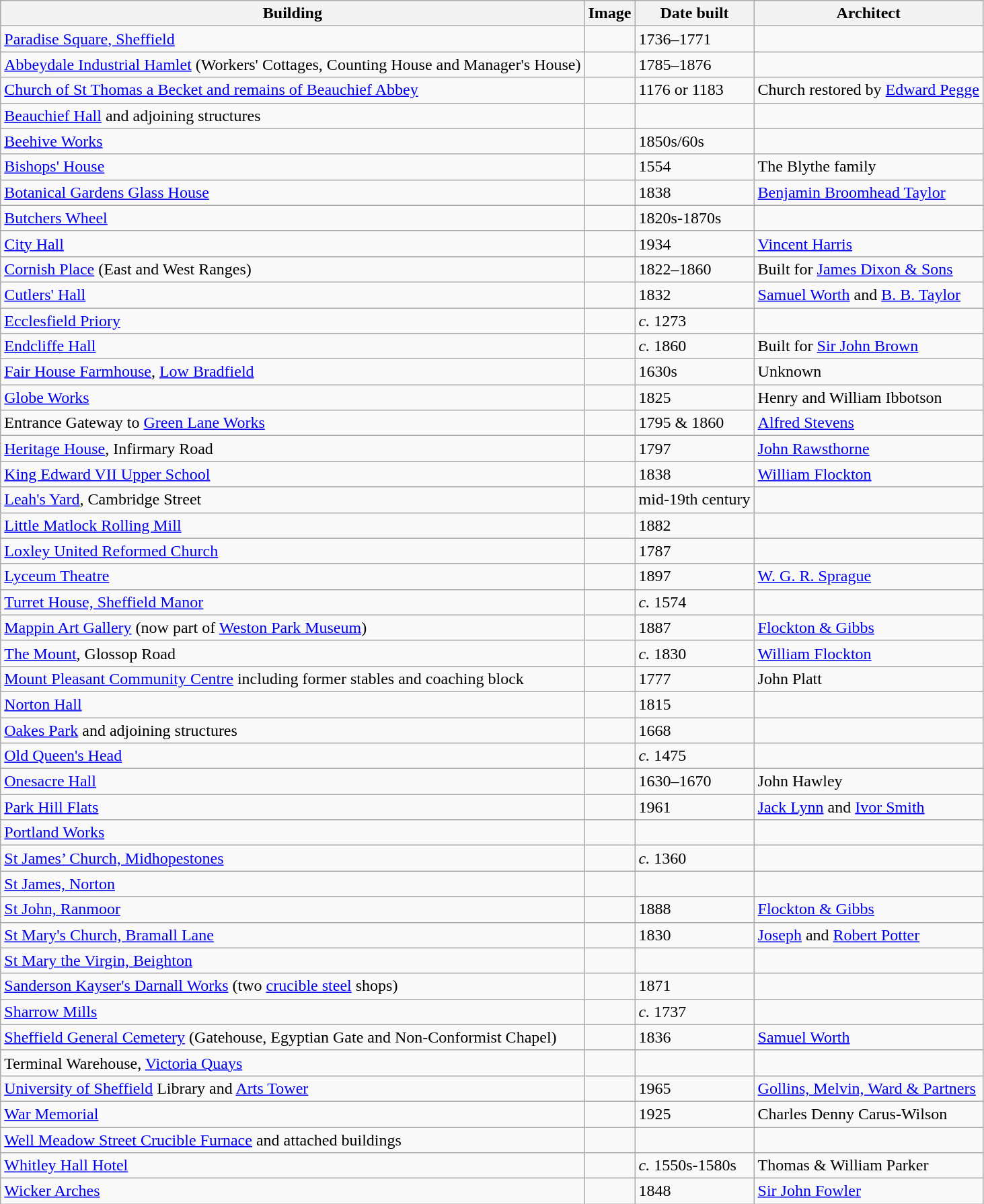<table class="wikitable sortable">
<tr>
<th>Building</th>
<th>Image</th>
<th>Date built</th>
<th>Architect</th>
</tr>
<tr>
<td><a href='#'>Paradise Square, Sheffield</a></td>
<td></td>
<td>1736–1771</td>
<td></td>
</tr>
<tr>
<td><a href='#'>Abbeydale Industrial Hamlet</a> (Workers' Cottages, Counting House and Manager's House)</td>
<td></td>
<td>1785–1876</td>
<td></td>
</tr>
<tr>
<td><a href='#'>Church of St Thomas a Becket and remains of Beauchief Abbey</a></td>
<td></td>
<td>1176 or 1183</td>
<td>Church restored by <a href='#'>Edward Pegge</a></td>
</tr>
<tr>
<td><a href='#'>Beauchief Hall</a> and adjoining structures</td>
<td></td>
<td></td>
<td></td>
</tr>
<tr>
<td><a href='#'>Beehive Works</a></td>
<td></td>
<td>1850s/60s</td>
<td></td>
</tr>
<tr>
<td><a href='#'>Bishops' House</a></td>
<td></td>
<td>1554</td>
<td>The Blythe family</td>
</tr>
<tr>
<td><a href='#'>Botanical Gardens Glass House</a></td>
<td></td>
<td>1838</td>
<td><a href='#'>Benjamin Broomhead Taylor</a></td>
</tr>
<tr>
<td><a href='#'>Butchers Wheel</a></td>
<td></td>
<td>1820s-1870s</td>
<td></td>
</tr>
<tr>
<td><a href='#'>City Hall</a></td>
<td></td>
<td>1934</td>
<td><a href='#'>Vincent Harris</a></td>
</tr>
<tr>
<td><a href='#'>Cornish Place</a> (East and West Ranges)</td>
<td></td>
<td>1822–1860</td>
<td>Built for <a href='#'>James Dixon & Sons</a></td>
</tr>
<tr>
<td><a href='#'>Cutlers' Hall</a></td>
<td></td>
<td>1832</td>
<td><a href='#'>Samuel Worth</a> and <a href='#'>B. B. Taylor</a></td>
</tr>
<tr>
<td><a href='#'>Ecclesfield Priory</a></td>
<td></td>
<td><em>c.</em> 1273</td>
<td></td>
</tr>
<tr>
<td><a href='#'>Endcliffe Hall</a></td>
<td></td>
<td><em>c.</em> 1860</td>
<td>Built for <a href='#'>Sir John Brown</a></td>
</tr>
<tr>
<td><a href='#'>Fair House Farmhouse</a>, <a href='#'>Low Bradfield</a></td>
<td></td>
<td>1630s</td>
<td>Unknown</td>
</tr>
<tr>
<td><a href='#'>Globe Works</a></td>
<td></td>
<td>1825</td>
<td>Henry and William Ibbotson</td>
</tr>
<tr>
<td>Entrance Gateway to <a href='#'>Green Lane Works</a></td>
<td></td>
<td>1795 & 1860</td>
<td><a href='#'>Alfred Stevens</a></td>
</tr>
<tr>
<td><a href='#'>Heritage House</a>, Infirmary Road</td>
<td></td>
<td>1797</td>
<td><a href='#'>John Rawsthorne</a></td>
</tr>
<tr>
<td><a href='#'>King Edward VII Upper School</a></td>
<td></td>
<td>1838</td>
<td><a href='#'>William Flockton</a></td>
</tr>
<tr>
<td><a href='#'>Leah's Yard</a>, Cambridge Street</td>
<td></td>
<td>mid-19th century</td>
<td></td>
</tr>
<tr>
<td><a href='#'>Little Matlock Rolling Mill</a></td>
<td></td>
<td>1882</td>
<td></td>
</tr>
<tr>
<td><a href='#'>Loxley United Reformed Church</a></td>
<td></td>
<td>1787</td>
<td></td>
</tr>
<tr>
<td><a href='#'>Lyceum Theatre</a></td>
<td></td>
<td>1897</td>
<td><a href='#'>W. G. R. Sprague</a></td>
</tr>
<tr>
<td><a href='#'>Turret House, Sheffield Manor</a></td>
<td></td>
<td><em>c.</em> 1574</td>
<td></td>
</tr>
<tr>
<td><a href='#'>Mappin Art Gallery</a> (now part of <a href='#'>Weston Park Museum</a>)</td>
<td></td>
<td>1887</td>
<td><a href='#'>Flockton & Gibbs</a></td>
</tr>
<tr>
<td><a href='#'>The Mount</a>, Glossop Road</td>
<td></td>
<td><em>c.</em> 1830</td>
<td><a href='#'>William Flockton</a></td>
</tr>
<tr>
<td><a href='#'>Mount Pleasant Community Centre</a> including former stables and coaching block</td>
<td></td>
<td>1777</td>
<td>John Platt</td>
</tr>
<tr>
<td><a href='#'>Norton Hall</a></td>
<td></td>
<td>1815</td>
<td></td>
</tr>
<tr>
<td><a href='#'>Oakes Park</a> and adjoining structures</td>
<td></td>
<td>1668</td>
<td></td>
</tr>
<tr>
<td><a href='#'>Old Queen's Head</a></td>
<td></td>
<td><em>c.</em> 1475</td>
<td></td>
</tr>
<tr>
<td><a href='#'>Onesacre Hall</a></td>
<td></td>
<td>1630–1670</td>
<td>John Hawley</td>
</tr>
<tr>
<td><a href='#'>Park Hill Flats</a></td>
<td></td>
<td>1961</td>
<td><a href='#'>Jack Lynn</a> and <a href='#'>Ivor Smith</a></td>
</tr>
<tr>
<td><a href='#'>Portland Works</a></td>
<td></td>
<td></td>
<td></td>
</tr>
<tr>
<td><a href='#'>St James’ Church, Midhopestones</a></td>
<td></td>
<td><em>c.</em> 1360</td>
<td></td>
</tr>
<tr>
<td><a href='#'>St James, Norton</a></td>
<td></td>
<td></td>
<td></td>
</tr>
<tr>
<td><a href='#'>St John, Ranmoor</a></td>
<td></td>
<td>1888</td>
<td><a href='#'>Flockton & Gibbs</a></td>
</tr>
<tr>
<td><a href='#'>St Mary's Church, Bramall Lane</a></td>
<td></td>
<td>1830</td>
<td><a href='#'>Joseph</a> and <a href='#'>Robert Potter</a></td>
</tr>
<tr>
<td><a href='#'>St Mary the Virgin, Beighton</a></td>
<td></td>
<td></td>
<td></td>
</tr>
<tr>
<td><a href='#'>Sanderson Kayser's Darnall Works</a> (two <a href='#'>crucible steel</a> shops)</td>
<td></td>
<td>1871</td>
<td></td>
</tr>
<tr>
<td><a href='#'>Sharrow Mills</a></td>
<td></td>
<td><em>c.</em> 1737</td>
<td></td>
</tr>
<tr>
<td><a href='#'>Sheffield General Cemetery</a> (Gatehouse, Egyptian Gate and Non-Conformist Chapel)</td>
<td></td>
<td>1836</td>
<td><a href='#'>Samuel Worth</a></td>
</tr>
<tr>
<td>Terminal Warehouse, <a href='#'>Victoria Quays</a></td>
<td></td>
<td></td>
<td></td>
</tr>
<tr>
<td><a href='#'>University of Sheffield</a> Library and <a href='#'>Arts Tower</a></td>
<td></td>
<td>1965</td>
<td><a href='#'>Gollins, Melvin, Ward & Partners</a></td>
</tr>
<tr>
<td><a href='#'>War Memorial</a></td>
<td></td>
<td>1925</td>
<td>Charles Denny Carus-Wilson</td>
</tr>
<tr>
<td><a href='#'>Well Meadow Street Crucible Furnace</a> and attached buildings</td>
<td></td>
<td></td>
<td></td>
</tr>
<tr>
<td><a href='#'>Whitley Hall Hotel</a></td>
<td></td>
<td><em>c.</em> 1550s-1580s</td>
<td>Thomas & William Parker</td>
</tr>
<tr>
<td><a href='#'>Wicker Arches</a></td>
<td></td>
<td>1848</td>
<td><a href='#'>Sir John Fowler</a></td>
</tr>
</table>
